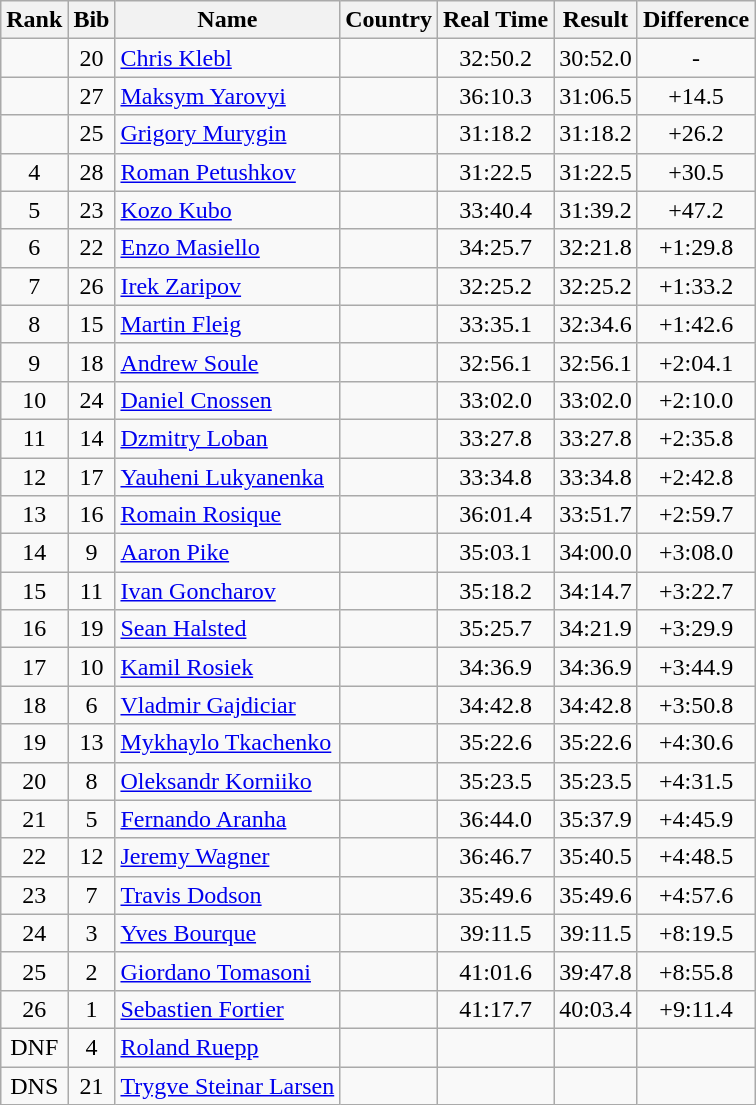<table class="wikitable sortable" style="text-align:center">
<tr>
<th>Rank</th>
<th>Bib</th>
<th>Name</th>
<th>Country</th>
<th>Real Time</th>
<th>Result</th>
<th>Difference</th>
</tr>
<tr>
<td></td>
<td>20</td>
<td align=left><a href='#'>Chris Klebl</a></td>
<td align=left></td>
<td>32:50.2</td>
<td>30:52.0</td>
<td>-</td>
</tr>
<tr>
<td></td>
<td>27</td>
<td align=left><a href='#'>Maksym Yarovyi</a></td>
<td align=left></td>
<td>36:10.3</td>
<td>31:06.5</td>
<td>+14.5</td>
</tr>
<tr>
<td></td>
<td>25</td>
<td align=left><a href='#'>Grigory Murygin</a></td>
<td align=left></td>
<td>31:18.2</td>
<td>31:18.2</td>
<td>+26.2</td>
</tr>
<tr>
<td>4</td>
<td>28</td>
<td align=left><a href='#'>Roman Petushkov</a></td>
<td align=left></td>
<td>31:22.5</td>
<td>31:22.5</td>
<td>+30.5</td>
</tr>
<tr>
<td>5</td>
<td>23</td>
<td align=left><a href='#'>Kozo Kubo</a></td>
<td align=left></td>
<td>33:40.4</td>
<td>31:39.2</td>
<td>+47.2</td>
</tr>
<tr>
<td>6</td>
<td>22</td>
<td align=left><a href='#'>Enzo Masiello</a></td>
<td align=left></td>
<td>34:25.7</td>
<td>32:21.8</td>
<td>+1:29.8</td>
</tr>
<tr>
<td>7</td>
<td>26</td>
<td align=left><a href='#'>Irek Zaripov</a></td>
<td align=left></td>
<td>32:25.2</td>
<td>32:25.2</td>
<td>+1:33.2</td>
</tr>
<tr>
<td>8</td>
<td>15</td>
<td align=left><a href='#'>Martin Fleig</a></td>
<td align=left></td>
<td>33:35.1</td>
<td>32:34.6</td>
<td>+1:42.6</td>
</tr>
<tr>
<td>9</td>
<td>18</td>
<td align=left><a href='#'>Andrew Soule</a></td>
<td align=left></td>
<td>32:56.1</td>
<td>32:56.1</td>
<td>+2:04.1</td>
</tr>
<tr>
<td>10</td>
<td>24</td>
<td align=left><a href='#'>Daniel Cnossen</a></td>
<td align=left></td>
<td>33:02.0</td>
<td>33:02.0</td>
<td>+2:10.0</td>
</tr>
<tr>
<td>11</td>
<td>14</td>
<td align=left><a href='#'>Dzmitry Loban</a></td>
<td align=left></td>
<td>33:27.8</td>
<td>33:27.8</td>
<td>+2:35.8</td>
</tr>
<tr>
<td>12</td>
<td>17</td>
<td align=left><a href='#'>Yauheni Lukyanenka</a></td>
<td align=left></td>
<td>33:34.8</td>
<td>33:34.8</td>
<td>+2:42.8</td>
</tr>
<tr>
<td>13</td>
<td>16</td>
<td align=left><a href='#'>Romain Rosique</a></td>
<td align=left></td>
<td>36:01.4</td>
<td>33:51.7</td>
<td>+2:59.7</td>
</tr>
<tr>
<td>14</td>
<td>9</td>
<td align=left><a href='#'>Aaron Pike</a></td>
<td align=left></td>
<td>35:03.1</td>
<td>34:00.0</td>
<td>+3:08.0</td>
</tr>
<tr>
<td>15</td>
<td>11</td>
<td align=left><a href='#'>Ivan Goncharov</a></td>
<td align=left></td>
<td>35:18.2</td>
<td>34:14.7</td>
<td>+3:22.7</td>
</tr>
<tr>
<td>16</td>
<td>19</td>
<td align=left><a href='#'>Sean Halsted</a></td>
<td align=left></td>
<td>35:25.7</td>
<td>34:21.9</td>
<td>+3:29.9</td>
</tr>
<tr>
<td>17</td>
<td>10</td>
<td align=left><a href='#'>Kamil Rosiek</a></td>
<td align=left></td>
<td>34:36.9</td>
<td>34:36.9</td>
<td>+3:44.9</td>
</tr>
<tr>
<td>18</td>
<td>6</td>
<td align=left><a href='#'>Vladmir Gajdiciar</a></td>
<td align=left></td>
<td>34:42.8</td>
<td>34:42.8</td>
<td>+3:50.8</td>
</tr>
<tr>
<td>19</td>
<td>13</td>
<td align=left><a href='#'>Mykhaylo Tkachenko</a></td>
<td align=left></td>
<td>35:22.6</td>
<td>35:22.6</td>
<td>+4:30.6</td>
</tr>
<tr>
<td>20</td>
<td>8</td>
<td align=left><a href='#'>Oleksandr Korniiko</a></td>
<td align=left></td>
<td>35:23.5</td>
<td>35:23.5</td>
<td>+4:31.5</td>
</tr>
<tr>
<td>21</td>
<td>5</td>
<td align=left><a href='#'>Fernando Aranha</a></td>
<td align=left></td>
<td>36:44.0</td>
<td>35:37.9</td>
<td>+4:45.9</td>
</tr>
<tr>
<td>22</td>
<td>12</td>
<td align=left><a href='#'>Jeremy Wagner</a></td>
<td align=left></td>
<td>36:46.7</td>
<td>35:40.5</td>
<td>+4:48.5</td>
</tr>
<tr>
<td>23</td>
<td>7</td>
<td align=left><a href='#'>Travis Dodson</a></td>
<td align=left></td>
<td>35:49.6</td>
<td>35:49.6</td>
<td>+4:57.6</td>
</tr>
<tr>
<td>24</td>
<td>3</td>
<td align=left><a href='#'>Yves Bourque</a></td>
<td align=left></td>
<td>39:11.5</td>
<td>39:11.5</td>
<td>+8:19.5</td>
</tr>
<tr>
<td>25</td>
<td>2</td>
<td align=left><a href='#'>Giordano Tomasoni</a></td>
<td align=left></td>
<td>41:01.6</td>
<td>39:47.8</td>
<td>+8:55.8</td>
</tr>
<tr>
<td>26</td>
<td>1</td>
<td align=left><a href='#'>Sebastien Fortier</a></td>
<td align=left></td>
<td>41:17.7</td>
<td>40:03.4</td>
<td>+9:11.4</td>
</tr>
<tr>
<td>DNF</td>
<td>4</td>
<td align=left><a href='#'>Roland Ruepp</a></td>
<td align=left></td>
<td></td>
<td></td>
<td></td>
</tr>
<tr>
<td>DNS</td>
<td>21</td>
<td align=left><a href='#'>Trygve Steinar Larsen</a></td>
<td align=left></td>
<td></td>
<td></td>
<td></td>
</tr>
</table>
